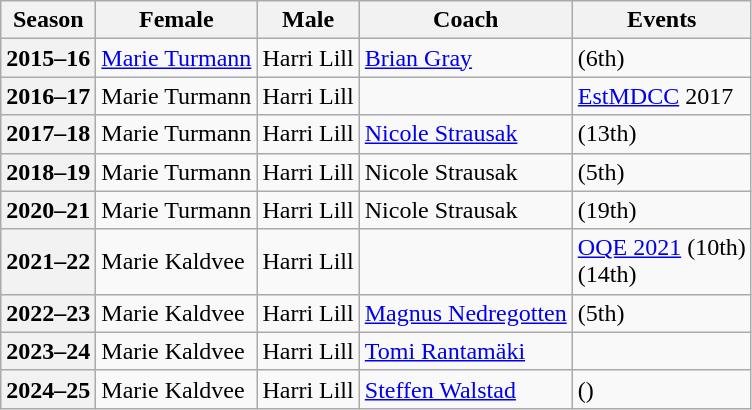<table class="wikitable">
<tr>
<th scope="col">Season</th>
<th scope="col">Female</th>
<th scope="col">Male</th>
<th scope="col">Coach</th>
<th scope="col">Events</th>
</tr>
<tr>
<th scope="row">2015–16</th>
<td><a href='#'>Marie Turmann</a></td>
<td>Harri Lill</td>
<td><a href='#'>Brian Gray</a></td>
<td> (6th)</td>
</tr>
<tr>
<th scope="row">2016–17</th>
<td>Marie Turmann</td>
<td>Harri Lill</td>
<td></td>
<td><a href='#'>EstMDCC</a> 2017 </td>
</tr>
<tr>
<th scope="row">2017–18</th>
<td>Marie Turmann</td>
<td>Harri Lill</td>
<td><a href='#'>Nicole Strausak</a></td>
<td> (13th)</td>
</tr>
<tr>
<th scope="row">2018–19</th>
<td>Marie Turmann</td>
<td>Harri Lill</td>
<td>Nicole Strausak</td>
<td> (5th)</td>
</tr>
<tr>
<th scope="row">2020–21</th>
<td>Marie Turmann</td>
<td>Harri Lill</td>
<td>Nicole Strausak</td>
<td> (19th)</td>
</tr>
<tr>
<th scope="row">2021–22</th>
<td>Marie Kaldvee</td>
<td>Harri Lill</td>
<td></td>
<td><a href='#'>OQE 2021</a> (10th) <br>  (14th)</td>
</tr>
<tr>
<th scope="row">2022–23</th>
<td>Marie Kaldvee</td>
<td>Harri Lill</td>
<td><a href='#'>Magnus Nedregotten</a></td>
<td> (5th)</td>
</tr>
<tr>
<th scope="row">2023–24</th>
<td>Marie Kaldvee</td>
<td>Harri Lill</td>
<td><a href='#'>Tomi Rantamäki</a></td>
<td> </td>
</tr>
<tr>
<th scope="row">2024–25</th>
<td>Marie Kaldvee</td>
<td>Harri Lill</td>
<td><a href='#'>Steffen Walstad</a></td>
<td> ()</td>
</tr>
</table>
